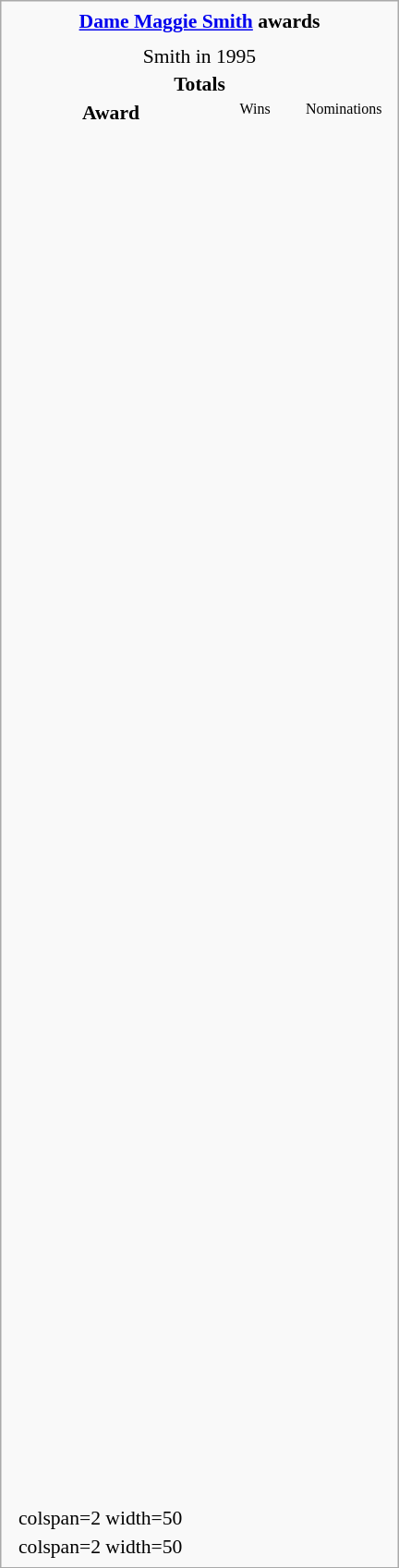<table class=infobox style="width:20em; text-align:left; font-size:90%; vertical-align:middle; background-color:#white;">
<tr>
<th colspan=2 style="text-align:center;"><strong><a href='#'>Dame Maggie Smith</a> awards</strong></th>
</tr>
<tr>
<td colspan=3 style="text-align:center;"></td>
</tr>
<tr>
<td colspan=3 style="text-align:center;">Smith in 1995<br><table class="collapsible collapsed" width=100%>
<tr>
<th colspan=3 style="background-color#d9e8ff" text-align:center;">Totals</th>
</tr>
<tr style="background-color#d9e8ff; text-align:center;">
<th style="vertical-align: middle;">Award</th>
<td style="background#cceecc; font-size:8pt;" width="60px">Wins</td>
<td style="background#eecccc; font-size:8pt;" width="60px">Nominations</td>
</tr>
<tr>
<td align=center><br></td>
<td></td>
<td></td>
</tr>
<tr>
<td align=center><br></td>
<td></td>
<td></td>
</tr>
<tr>
<td align=center><br></td>
<td></td>
<td></td>
</tr>
<tr>
<td align=center><br></td>
<td></td>
<td></td>
</tr>
<tr>
<td align=center><br></td>
<td></td>
<td></td>
</tr>
<tr>
<td align=center><br></td>
<td></td>
<td></td>
</tr>
<tr>
<td align=center><br></td>
<td></td>
<td></td>
</tr>
<tr>
<td align=center><br></td>
<td></td>
<td></td>
</tr>
<tr>
<td align=center><br></td>
<td></td>
<td></td>
</tr>
<tr>
<td align=center><br></td>
<td></td>
<td></td>
</tr>
<tr>
<td align=center><br></td>
<td></td>
<td></td>
</tr>
<tr>
<td align=center><br></td>
<td></td>
<td></td>
</tr>
<tr>
<td align=center><br></td>
<td></td>
<td></td>
</tr>
<tr>
<td align=center><br></td>
<td></td>
<td></td>
</tr>
<tr>
<td align=center><br></td>
<td></td>
<td></td>
</tr>
<tr>
<td align=center><br></td>
<td></td>
<td></td>
</tr>
<tr>
</tr>
<tr>
<td align=center><br></td>
<td></td>
<td></td>
</tr>
<tr>
<td align=center><br></td>
<td></td>
<td></td>
</tr>
<tr>
<td align=center><br></td>
<td></td>
<td></td>
</tr>
<tr>
<td align=center><br></td>
<td></td>
<td></td>
</tr>
<tr>
<td align=center><br></td>
<td></td>
<td></td>
</tr>
<tr>
<td align=center><br></td>
<td></td>
<td></td>
</tr>
<tr>
<td align=center><br></td>
<td></td>
<td></td>
</tr>
<tr>
<td align=center><br></td>
<td></td>
<td></td>
</tr>
<tr>
<td align=center><br></td>
<td></td>
<td></td>
</tr>
<tr>
<td align=center><br></td>
<td></td>
<td></td>
</tr>
<tr>
<td align=center><br></td>
<td></td>
<td></td>
</tr>
<tr>
<td align=center><br></td>
<td></td>
<td></td>
</tr>
<tr>
<td align=center><br></td>
<td></td>
<td></td>
</tr>
<tr>
<td align=center><br></td>
<td></td>
<td></td>
</tr>
<tr>
<td align=center><br></td>
<td></td>
<td></td>
</tr>
<tr>
<td align=center><br></td>
<td></td>
<td></td>
</tr>
<tr>
<td align=center><br></td>
<td></td>
<td></td>
</tr>
<tr>
<td align=center><br></td>
<td></td>
<td></td>
</tr>
<tr>
<td align=center><br></td>
<td></td>
<td></td>
</tr>
<tr>
<td align=center><br></td>
<td></td>
<td></td>
</tr>
<tr>
<td align=center><br></td>
<td></td>
<td></td>
</tr>
<tr>
<td align=center><br></td>
<td></td>
<td></td>
</tr>
<tr>
<td align=center><br></td>
<td></td>
<td></td>
</tr>
<tr>
<td align=center><br></td>
<td></td>
<td></td>
</tr>
<tr>
<td align=center><br></td>
<td></td>
<td></td>
</tr>
<tr>
<td align=center><br></td>
<td></td>
<td></td>
</tr>
<tr>
<td align=center><br></td>
<td></td>
<td></td>
</tr>
<tr>
<td align=center><br></td>
<td></td>
<td></td>
</tr>
<tr>
<td align=center><br></td>
<td></td>
<td></td>
</tr>
<tr>
<td align=center><br></td>
<td></td>
<td></td>
</tr>
<tr>
<td align=center><br></td>
<td></td>
<td></td>
</tr>
</table>
</td>
</tr>
<tr style="background-color#d9e8ff">
<td></td>
<td>colspan=2 width=50 </td>
</tr>
<tr>
<td></td>
<td>colspan=2 width=50 </td>
</tr>
</table>
